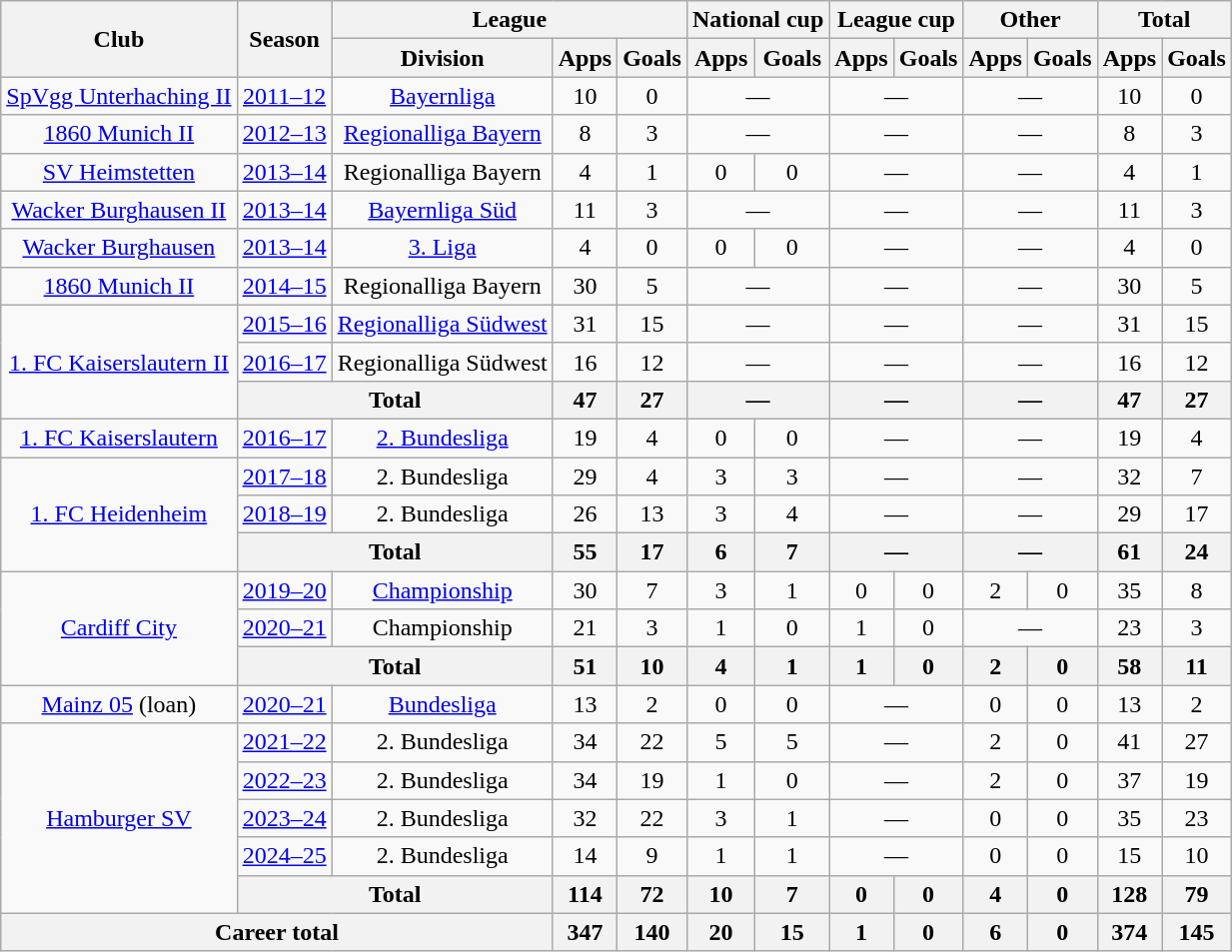<table class="wikitable" style="text-align:center">
<tr>
<th rowspan="2">Club</th>
<th rowspan="2">Season</th>
<th colspan="3">League</th>
<th colspan="2">National cup</th>
<th colspan="2">League cup</th>
<th colspan="2">Other</th>
<th colspan="2">Total</th>
</tr>
<tr>
<th>Division</th>
<th>Apps</th>
<th>Goals</th>
<th>Apps</th>
<th>Goals</th>
<th>Apps</th>
<th>Goals</th>
<th>Apps</th>
<th>Goals</th>
<th>Apps</th>
<th>Goals</th>
</tr>
<tr>
<td><a href='#'>SpVgg Unterhaching II</a></td>
<td><a href='#'>2011–12</a></td>
<td><a href='#'>Bayernliga</a></td>
<td>10</td>
<td>0</td>
<td colspan="2">—</td>
<td colspan="2">—</td>
<td colspan="2">—</td>
<td>10</td>
<td>0</td>
</tr>
<tr>
<td><a href='#'>1860 Munich II</a></td>
<td><a href='#'>2012–13</a></td>
<td><a href='#'>Regionalliga Bayern</a></td>
<td>8</td>
<td>3</td>
<td colspan="2">—</td>
<td colspan="2">—</td>
<td colspan="2">—</td>
<td>8</td>
<td>3</td>
</tr>
<tr>
<td><a href='#'>SV Heimstetten</a></td>
<td><a href='#'>2013–14</a></td>
<td>Regionalliga Bayern</td>
<td>4</td>
<td>1</td>
<td>0</td>
<td>0</td>
<td colspan="2">—</td>
<td colspan="2">—</td>
<td>4</td>
<td>1</td>
</tr>
<tr>
<td><a href='#'>Wacker Burghausen II</a></td>
<td><a href='#'>2013–14</a></td>
<td><a href='#'>Bayernliga Süd</a></td>
<td>11</td>
<td>3</td>
<td colspan="2">—</td>
<td colspan="2">—</td>
<td colspan="2">—</td>
<td>11</td>
<td>3</td>
</tr>
<tr>
<td><a href='#'>Wacker Burghausen</a></td>
<td><a href='#'>2013–14</a></td>
<td><a href='#'>3. Liga</a></td>
<td>4</td>
<td>0</td>
<td>0</td>
<td>0</td>
<td colspan="2">—</td>
<td colspan="2">—</td>
<td>4</td>
<td>0</td>
</tr>
<tr>
<td><a href='#'>1860 Munich II</a></td>
<td><a href='#'>2014–15</a></td>
<td>Regionalliga Bayern</td>
<td>30</td>
<td>5</td>
<td colspan="2">—</td>
<td colspan="2">—</td>
<td colspan="2">—</td>
<td>30</td>
<td>5</td>
</tr>
<tr>
<td rowspan="3"><a href='#'>1. FC Kaiserslautern II</a></td>
<td><a href='#'>2015–16</a></td>
<td><a href='#'>Regionalliga Südwest</a></td>
<td>31</td>
<td>15</td>
<td colspan="2">—</td>
<td colspan="2">—</td>
<td colspan="2">—</td>
<td>31</td>
<td>15</td>
</tr>
<tr>
<td><a href='#'>2016–17</a></td>
<td>Regionalliga Südwest</td>
<td>16</td>
<td>12</td>
<td colspan="2">—</td>
<td colspan="2">—</td>
<td colspan="2">—</td>
<td>16</td>
<td>12</td>
</tr>
<tr>
<th colspan="2">Total</th>
<th>47</th>
<th>27</th>
<th colspan="2">—</th>
<th colspan="2">—</th>
<th colspan="2">—</th>
<th>47</th>
<th>27</th>
</tr>
<tr>
<td><a href='#'>1. FC Kaiserslautern</a></td>
<td><a href='#'>2016–17</a></td>
<td><a href='#'>2. Bundesliga</a></td>
<td>19</td>
<td>4</td>
<td>0</td>
<td>0</td>
<td colspan="2">—</td>
<td colspan="2">—</td>
<td>19</td>
<td>4</td>
</tr>
<tr>
<td rowspan="3"><a href='#'>1. FC Heidenheim</a></td>
<td><a href='#'>2017–18</a></td>
<td>2. Bundesliga</td>
<td>29</td>
<td>4</td>
<td>3</td>
<td>3</td>
<td colspan="2">—</td>
<td colspan="2">—</td>
<td>32</td>
<td>7</td>
</tr>
<tr>
<td><a href='#'>2018–19</a></td>
<td>2. Bundesliga</td>
<td>26</td>
<td>13</td>
<td>3</td>
<td>4</td>
<td colspan="2">—</td>
<td colspan="2">—</td>
<td>29</td>
<td>17</td>
</tr>
<tr>
<th colspan="2">Total</th>
<th>55</th>
<th>17</th>
<th>6</th>
<th>7</th>
<th colspan="2">—</th>
<th colspan="2">—</th>
<th>61</th>
<th>24</th>
</tr>
<tr>
<td rowspan="3"><a href='#'>Cardiff City</a></td>
<td><a href='#'>2019–20</a></td>
<td><a href='#'>Championship</a></td>
<td>30</td>
<td>7</td>
<td>3</td>
<td>1</td>
<td>0</td>
<td>0</td>
<td>2</td>
<td>0</td>
<td>35</td>
<td>8</td>
</tr>
<tr>
<td><a href='#'>2020–21</a></td>
<td>Championship</td>
<td>21</td>
<td>3</td>
<td>1</td>
<td>0</td>
<td>1</td>
<td>0</td>
<td colspan="2">—</td>
<td>23</td>
<td>3</td>
</tr>
<tr>
<th colspan="2">Total</th>
<th>51</th>
<th>10</th>
<th>4</th>
<th>1</th>
<th>1</th>
<th>0</th>
<th>2</th>
<th>0</th>
<th>58</th>
<th>11</th>
</tr>
<tr>
<td><a href='#'>Mainz 05</a> (loan)</td>
<td><a href='#'>2020–21</a></td>
<td><a href='#'>Bundesliga</a></td>
<td>13</td>
<td>2</td>
<td>0</td>
<td>0</td>
<td colspan=2>—</td>
<td>0</td>
<td>0</td>
<td>13</td>
<td>2</td>
</tr>
<tr>
<td rowspan="5"><a href='#'>Hamburger SV</a></td>
<td><a href='#'>2021–22</a></td>
<td>2. Bundesliga</td>
<td>34</td>
<td>22</td>
<td>5</td>
<td>5</td>
<td colspan=2>—</td>
<td>2</td>
<td>0</td>
<td>41</td>
<td>27</td>
</tr>
<tr>
<td><a href='#'>2022–23</a></td>
<td>2. Bundesliga</td>
<td>34</td>
<td>19</td>
<td>1</td>
<td>0</td>
<td colspan="2">—</td>
<td>2</td>
<td>0</td>
<td>37</td>
<td>19</td>
</tr>
<tr>
<td><a href='#'>2023–24</a></td>
<td>2. Bundesliga</td>
<td>32</td>
<td>22</td>
<td>3</td>
<td>1</td>
<td colspan="2">—</td>
<td>0</td>
<td>0</td>
<td>35</td>
<td>23</td>
</tr>
<tr>
<td><a href='#'>2024–25</a></td>
<td>2. Bundesliga</td>
<td>14</td>
<td>9</td>
<td>1</td>
<td>1</td>
<td colspan="2">—</td>
<td>0</td>
<td>0</td>
<td>15</td>
<td>10</td>
</tr>
<tr>
<th colspan="2">Total</th>
<th>114</th>
<th>72</th>
<th>10</th>
<th>7</th>
<th>0</th>
<th>0</th>
<th>4</th>
<th>0</th>
<th>128</th>
<th>79</th>
</tr>
<tr>
<th colspan="3">Career total</th>
<th>347</th>
<th>140</th>
<th>20</th>
<th>15</th>
<th>1</th>
<th>0</th>
<th>6</th>
<th>0</th>
<th>374</th>
<th>145</th>
</tr>
</table>
